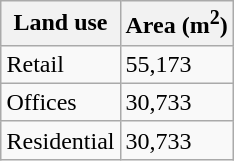<table class="wikitable" align="right">
<tr>
<th>Land use</th>
<th>Area (m<sup>2</sup>)</th>
</tr>
<tr>
<td>Retail</td>
<td>55,173</td>
</tr>
<tr>
<td>Offices</td>
<td>30,733</td>
</tr>
<tr>
<td>Residential</td>
<td>30,733</td>
</tr>
</table>
